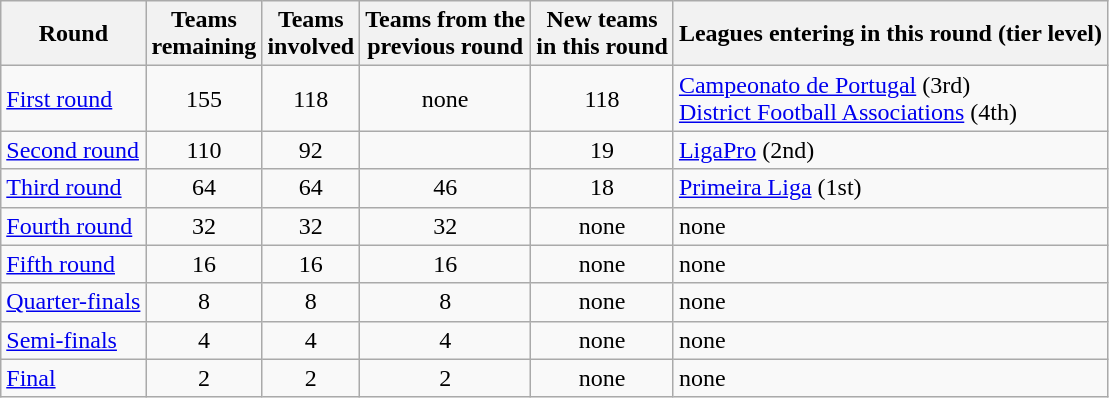<table class="wikitable" style="text-align:center;">
<tr>
<th>Round</th>
<th>Teams<br>remaining</th>
<th>Teams<br>involved</th>
<th>Teams from the<br>previous round</th>
<th>New teams<br>in this round</th>
<th>Leagues entering in this round (tier level)</th>
</tr>
<tr>
<td style="text-align:left;"><a href='#'>First round</a></td>
<td>155</td>
<td>118</td>
<td>none</td>
<td>118</td>
<td style="text-align:left;"><a href='#'>Campeonato de Portugal</a> (3rd)<br><a href='#'>District Football Associations</a> (4th)</td>
</tr>
<tr>
<td style="text-align:left;"><a href='#'>Second round</a></td>
<td>110</td>
<td>92</td>
<td></td>
<td>19</td>
<td style="text-align:left;"><a href='#'>LigaPro</a> (2nd)</td>
</tr>
<tr>
<td style="text-align:left;"><a href='#'>Third round</a></td>
<td>64</td>
<td>64</td>
<td>46</td>
<td>18</td>
<td style="text-align:left;"><a href='#'>Primeira Liga</a> (1st)</td>
</tr>
<tr>
<td style="text-align:left;"><a href='#'>Fourth round</a></td>
<td>32</td>
<td>32</td>
<td>32</td>
<td>none</td>
<td style="text-align:left;">none</td>
</tr>
<tr>
<td style="text-align:left;"><a href='#'>Fifth round</a></td>
<td>16</td>
<td>16</td>
<td>16</td>
<td>none</td>
<td style="text-align:left;">none</td>
</tr>
<tr>
<td style="text-align:left;"><a href='#'>Quarter-finals</a></td>
<td>8</td>
<td>8</td>
<td>8</td>
<td>none</td>
<td style="text-align:left;">none</td>
</tr>
<tr>
<td style="text-align:left;"><a href='#'>Semi-finals</a></td>
<td>4</td>
<td>4</td>
<td>4</td>
<td>none</td>
<td style="text-align:left;">none</td>
</tr>
<tr>
<td style="text-align:left;"><a href='#'>Final</a></td>
<td>2</td>
<td>2</td>
<td>2</td>
<td>none</td>
<td style="text-align:left;">none</td>
</tr>
</table>
